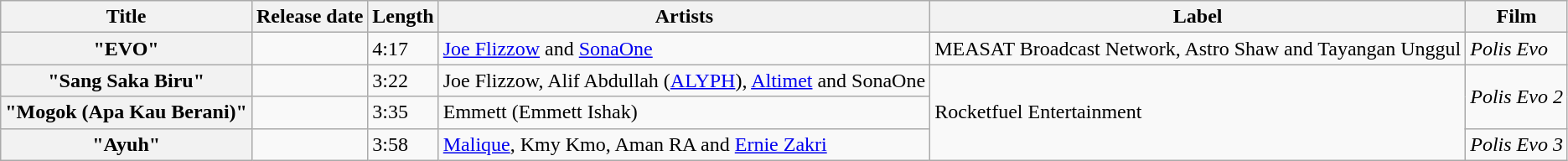<table class="wikitable plainrowheaders">
<tr>
<th scope="col">Title</th>
<th scope="col">Release date</th>
<th scope="col">Length</th>
<th scope="col">Artists</th>
<th scope="col">Label</th>
<th scope="col">Film</th>
</tr>
<tr>
<th scope="row">"EVO"</th>
<td></td>
<td>4:17</td>
<td><a href='#'>Joe Flizzow</a> and <a href='#'>SonaOne</a></td>
<td>MEASAT Broadcast Network, Astro Shaw and Tayangan Unggul</td>
<td><em>Polis Evo</em></td>
</tr>
<tr>
<th scope="row">"Sang Saka Biru"</th>
<td></td>
<td>3:22</td>
<td>Joe Flizzow, Alif Abdullah (<a href='#'>ALYPH</a>), <a href='#'>Altimet</a> and SonaOne</td>
<td rowspan="3">Rocketfuel Entertainment</td>
<td rowspan="2"><em>Polis Evo 2</em></td>
</tr>
<tr>
<th scope="row">"Mogok (Apa Kau Berani)"</th>
<td></td>
<td>3:35</td>
<td>Emmett (Emmett Ishak)</td>
</tr>
<tr>
<th scope="row">"Ayuh"</th>
<td></td>
<td>3:58</td>
<td><a href='#'>Malique</a>, Kmy Kmo, Aman RA and <a href='#'>Ernie Zakri</a></td>
<td><em>Polis Evo 3</em></td>
</tr>
</table>
